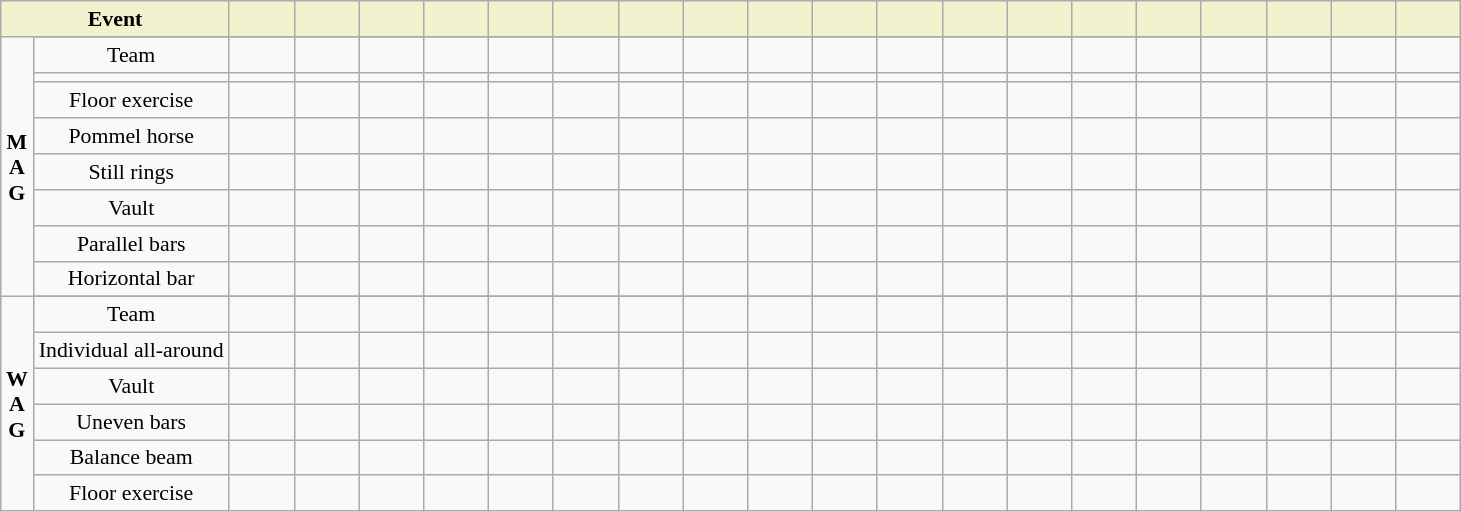<table class="wikitable" style="margin-top:0em; text-align:center; font-size:91%;">
<tr>
<th style="background-color:#f2f2ce; width:10.0em;" colspan=2>Event</th>
<th style="background-color:#f2f2ce; width:2.5em;"><br></th>
<th style="background-color:#f2f2ce; width:2.5em;"><br></th>
<th style="background-color:#f2f2ce; width:2.5em;"><br></th>
<th style="background-color:#f2f2ce; width:2.5em;"><br></th>
<th style="background-color:#f2f2ce; width:2.5em;"><br></th>
<th style="background-color:#f2f2ce; width:2.5em;"><br></th>
<th style="background-color:#f2f2ce; width:2.5em;"><br></th>
<th style="background-color:#f2f2ce; width:2.5em;"><br></th>
<th style="background-color:#f2f2ce; width:2.5em;"><br></th>
<th style="background-color:#f2f2ce; width:2.5em;"><br></th>
<th style="background-color:#f2f2ce; width:2.5em;"><br></th>
<th style="background-color:#f2f2ce; width:2.5em;"><br></th>
<th style="background-color:#f2f2ce; width:2.5em;"><br></th>
<th style="background-color:#f2f2ce; width:2.5em;"><br></th>
<th style="background-color:#f2f2ce; width:2.5em;"><br></th>
<th style="background-color:#f2f2ce; width:2.5em;"><br></th>
<th style="background-color:#f2f2ce; width:2.5em;"><br></th>
<th style="background-color:#f2f2ce; width:2.5em;"><br></th>
<th style="background-color:#f2f2ce; width:2.5em;"><br></th>
</tr>
<tr>
<td rowspan=9 border=0 cellpadding="0" cellspacing="0"><strong>M<br>A<br>G</strong></td>
</tr>
<tr>
<td>Team</td>
<td> </td>
<td></td>
<td></td>
<td></td>
<td></td>
<td></td>
<td> </td>
<td> </td>
<td> </td>
<td></td>
<td></td>
<td> </td>
<td></td>
<td></td>
<td></td>
<td> </td>
<td> </td>
<td></td>
<td></td>
</tr>
<tr>
<td></td>
<td> </td>
<td></td>
<td></td>
<td></td>
<td></td>
<td></td>
<td> </td>
<td> </td>
<td> </td>
<td></td>
<td> </td>
<td></td>
<td></td>
<td></td>
<td></td>
<td> </td>
<td> </td>
<td></td>
<td></td>
</tr>
<tr>
<td>Floor exercise</td>
<td> </td>
<td></td>
<td></td>
<td> </td>
<td></td>
<td></td>
<td> </td>
<td> </td>
<td> </td>
<td></td>
<td> </td>
<td> </td>
<td></td>
<td> </td>
<td></td>
<td></td>
<td> </td>
<td></td>
<td> </td>
</tr>
<tr>
<td>Pommel horse</td>
<td> </td>
<td></td>
<td></td>
<td></td>
<td> </td>
<td> </td>
<td> </td>
<td> </td>
<td> </td>
<td></td>
<td></td>
<td> </td>
<td></td>
<td></td>
<td></td>
<td> </td>
<td> </td>
<td></td>
<td></td>
</tr>
<tr>
<td>Still rings</td>
<td> </td>
<td> </td>
<td></td>
<td></td>
<td> </td>
<td> </td>
<td> </td>
<td> </td>
<td></td>
<td></td>
<td></td>
<td> </td>
<td></td>
<td></td>
<td> </td>
<td> </td>
<td></td>
<td> </td>
<td></td>
</tr>
<tr>
<td>Vault</td>
<td> </td>
<td> </td>
<td> </td>
<td></td>
<td></td>
<td></td>
<td> </td>
<td> </td>
<td> </td>
<td> </td>
<td> </td>
<td> </td>
<td></td>
<td></td>
<td></td>
<td> </td>
<td> </td>
<td> </td>
<td> </td>
</tr>
<tr>
<td>Parallel bars</td>
<td> </td>
<td></td>
<td></td>
<td></td>
<td></td>
<td></td>
<td> </td>
<td> </td>
<td> </td>
<td></td>
<td> </td>
<td> </td>
<td></td>
<td></td>
<td></td>
<td></td>
<td> </td>
<td> </td>
<td></td>
</tr>
<tr>
<td>Horizontal bar</td>
<td> </td>
<td> </td>
<td></td>
<td></td>
<td></td>
<td></td>
<td> </td>
<td> </td>
<td> </td>
<td></td>
<td> </td>
<td> </td>
<td></td>
<td></td>
<td></td>
<td> </td>
<td></td>
<td> </td>
<td></td>
</tr>
<tr>
<td rowspan=7 border=0 cellpadding="0" cellspacing="0"><strong>W<br>A<br>G</strong></td>
</tr>
<tr>
<td>Team</td>
<td> </td>
<td></td>
<td></td>
<td></td>
<td></td>
<td></td>
<td> </td>
<td></td>
<td> </td>
<td></td>
<td></td>
<td> </td>
<td> </td>
<td></td>
<td></td>
<td> </td>
<td> </td>
<td></td>
<td></td>
</tr>
<tr>
<td>Individual all-around</td>
<td> </td>
<td></td>
<td></td>
<td></td>
<td></td>
<td></td>
<td> </td>
<td></td>
<td> </td>
<td></td>
<td> </td>
<td> </td>
<td></td>
<td></td>
<td></td>
<td></td>
<td> </td>
<td></td>
<td></td>
</tr>
<tr>
<td>Vault</td>
<td> </td>
<td> </td>
<td></td>
<td> </td>
<td></td>
<td></td>
<td> </td>
<td></td>
<td> </td>
<td></td>
<td> </td>
<td> </td>
<td></td>
<td></td>
<td></td>
<td> </td>
<td> </td>
<td> </td>
<td></td>
</tr>
<tr>
<td>Uneven bars</td>
<td> </td>
<td></td>
<td></td>
<td></td>
<td></td>
<td></td>
<td> </td>
<td></td>
<td> </td>
<td></td>
<td> </td>
<td> </td>
<td></td>
<td></td>
<td></td>
<td></td>
<td> </td>
<td></td>
<td></td>
</tr>
<tr>
<td>Balance beam</td>
<td> </td>
<td></td>
<td></td>
<td></td>
<td></td>
<td></td>
<td> </td>
<td></td>
<td> </td>
<td></td>
<td> </td>
<td> </td>
<td></td>
<td></td>
<td></td>
<td> </td>
<td></td>
<td></td>
<td></td>
</tr>
<tr>
<td>Floor exercise</td>
<td> </td>
<td></td>
<td></td>
<td></td>
<td></td>
<td></td>
<td> </td>
<td> </td>
<td> </td>
<td></td>
<td> </td>
<td> </td>
<td></td>
<td></td>
<td></td>
<td></td>
<td> </td>
<td></td>
<td></td>
</tr>
</table>
